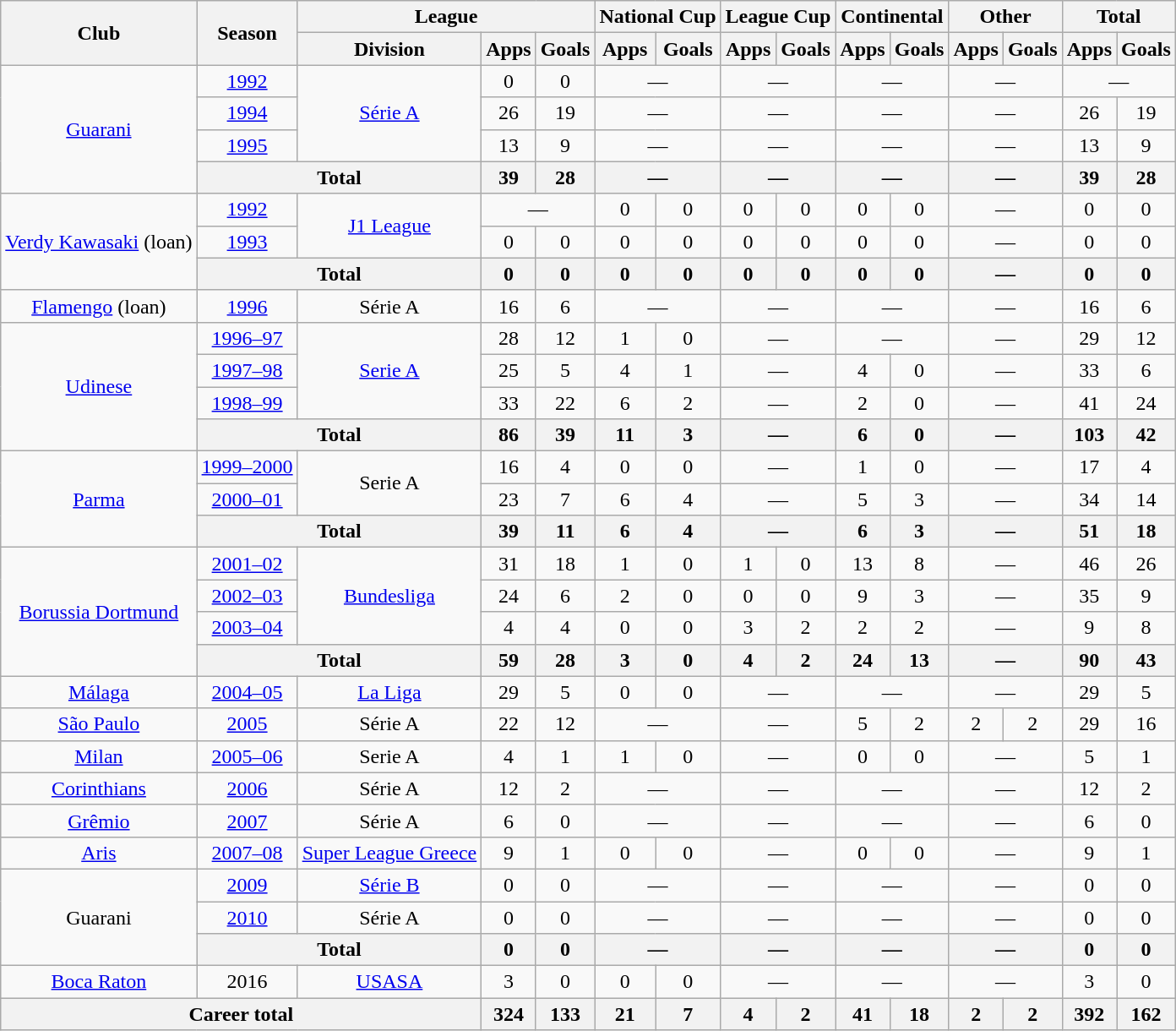<table class="wikitable" style="text-align:center">
<tr>
<th rowspan="2">Club</th>
<th rowspan="2">Season</th>
<th colspan="3">League</th>
<th colspan="2">National Cup</th>
<th colspan="2">League Cup</th>
<th colspan="2">Continental</th>
<th colspan="2">Other</th>
<th colspan="2">Total</th>
</tr>
<tr>
<th>Division</th>
<th>Apps</th>
<th>Goals</th>
<th>Apps</th>
<th>Goals</th>
<th>Apps</th>
<th>Goals</th>
<th>Apps</th>
<th>Goals</th>
<th>Apps</th>
<th>Goals</th>
<th>Apps</th>
<th>Goals</th>
</tr>
<tr>
<td rowspan="4"><a href='#'>Guarani</a></td>
<td><a href='#'>1992</a></td>
<td rowspan="3"><a href='#'>Série A</a></td>
<td>0</td>
<td>0</td>
<td colspan="2">—</td>
<td colspan="2">—</td>
<td colspan="2">—</td>
<td colspan="2">—</td>
<td colspan="2">—</td>
</tr>
<tr>
<td><a href='#'>1994</a></td>
<td>26</td>
<td>19</td>
<td colspan="2">—</td>
<td colspan="2">—</td>
<td colspan="2">—</td>
<td colspan="2">—</td>
<td>26</td>
<td>19</td>
</tr>
<tr>
<td><a href='#'>1995</a></td>
<td>13</td>
<td>9</td>
<td colspan="2">—</td>
<td colspan="2">—</td>
<td colspan="2">—</td>
<td colspan="2">—</td>
<td>13</td>
<td>9</td>
</tr>
<tr>
<th colspan="2">Total</th>
<th>39</th>
<th>28</th>
<th colspan="2">—</th>
<th colspan="2">—</th>
<th colspan="2">—</th>
<th colspan="2">—</th>
<th>39</th>
<th>28</th>
</tr>
<tr>
<td rowspan="3"><a href='#'>Verdy Kawasaki</a> (loan)</td>
<td><a href='#'>1992</a></td>
<td rowspan="2"><a href='#'>J1 League</a></td>
<td colspan="2">—</td>
<td>0</td>
<td>0</td>
<td>0</td>
<td>0</td>
<td>0</td>
<td>0</td>
<td colspan="2">—</td>
<td>0</td>
<td>0</td>
</tr>
<tr>
<td><a href='#'>1993</a></td>
<td>0</td>
<td>0</td>
<td>0</td>
<td>0</td>
<td>0</td>
<td>0</td>
<td>0</td>
<td>0</td>
<td colspan="2">—</td>
<td>0</td>
<td>0</td>
</tr>
<tr>
<th colspan="2">Total</th>
<th>0</th>
<th>0</th>
<th>0</th>
<th>0</th>
<th>0</th>
<th>0</th>
<th>0</th>
<th>0</th>
<th colspan="2">—</th>
<th>0</th>
<th>0</th>
</tr>
<tr>
<td><a href='#'>Flamengo</a> (loan)</td>
<td><a href='#'>1996</a></td>
<td>Série A</td>
<td>16</td>
<td>6</td>
<td colspan="2">—</td>
<td colspan="2">—</td>
<td colspan="2">—</td>
<td colspan="2">—</td>
<td>16</td>
<td>6</td>
</tr>
<tr>
<td rowspan="4"><a href='#'>Udinese</a></td>
<td><a href='#'>1996–97</a></td>
<td rowspan="3"><a href='#'>Serie A</a></td>
<td>28</td>
<td>12</td>
<td>1</td>
<td>0</td>
<td colspan="2">—</td>
<td colspan="2">—</td>
<td colspan="2">—</td>
<td>29</td>
<td>12</td>
</tr>
<tr>
<td><a href='#'>1997–98</a></td>
<td>25</td>
<td>5</td>
<td>4</td>
<td>1</td>
<td colspan="2">—</td>
<td>4</td>
<td>0</td>
<td colspan="2">—</td>
<td>33</td>
<td>6</td>
</tr>
<tr>
<td><a href='#'>1998–99</a></td>
<td>33</td>
<td>22</td>
<td>6</td>
<td>2</td>
<td colspan="2">—</td>
<td>2</td>
<td>0</td>
<td colspan="2">—</td>
<td>41</td>
<td>24</td>
</tr>
<tr>
<th colspan="2">Total</th>
<th>86</th>
<th>39</th>
<th>11</th>
<th>3</th>
<th colspan="2">—</th>
<th>6</th>
<th>0</th>
<th colspan="2">—</th>
<th>103</th>
<th>42</th>
</tr>
<tr>
<td rowspan="3"><a href='#'>Parma</a></td>
<td><a href='#'>1999–2000</a></td>
<td rowspan="2">Serie A</td>
<td>16</td>
<td>4</td>
<td>0</td>
<td>0</td>
<td colspan="2">—</td>
<td>1</td>
<td>0</td>
<td colspan="2">—</td>
<td>17</td>
<td>4</td>
</tr>
<tr>
<td><a href='#'>2000–01</a></td>
<td>23</td>
<td>7</td>
<td>6</td>
<td>4</td>
<td colspan="2">—</td>
<td>5</td>
<td>3</td>
<td colspan="2">—</td>
<td>34</td>
<td>14</td>
</tr>
<tr>
<th colspan="2">Total</th>
<th>39</th>
<th>11</th>
<th>6</th>
<th>4</th>
<th colspan="2">—</th>
<th>6</th>
<th>3</th>
<th colspan="2">—</th>
<th>51</th>
<th>18</th>
</tr>
<tr>
<td rowspan="4"><a href='#'>Borussia Dortmund</a></td>
<td><a href='#'>2001–02</a></td>
<td rowspan="3"><a href='#'>Bundesliga</a></td>
<td>31</td>
<td>18</td>
<td>1</td>
<td>0</td>
<td>1</td>
<td>0</td>
<td>13</td>
<td>8</td>
<td colspan="2">—</td>
<td>46</td>
<td>26</td>
</tr>
<tr>
<td><a href='#'>2002–03</a></td>
<td>24</td>
<td>6</td>
<td>2</td>
<td>0</td>
<td>0</td>
<td>0</td>
<td>9</td>
<td>3</td>
<td colspan="2">—</td>
<td>35</td>
<td>9</td>
</tr>
<tr>
<td><a href='#'>2003–04</a></td>
<td>4</td>
<td>4</td>
<td>0</td>
<td>0</td>
<td>3</td>
<td>2</td>
<td>2</td>
<td>2</td>
<td colspan="2">—</td>
<td>9</td>
<td>8</td>
</tr>
<tr>
<th colspan="2">Total</th>
<th>59</th>
<th>28</th>
<th>3</th>
<th>0</th>
<th>4</th>
<th>2</th>
<th>24</th>
<th>13</th>
<th colspan="2">—</th>
<th>90</th>
<th>43</th>
</tr>
<tr>
<td><a href='#'>Málaga</a></td>
<td><a href='#'>2004–05</a></td>
<td><a href='#'>La Liga</a></td>
<td>29</td>
<td>5</td>
<td>0</td>
<td>0</td>
<td colspan="2">—</td>
<td colspan="2">—</td>
<td colspan="2">—</td>
<td>29</td>
<td>5</td>
</tr>
<tr>
<td><a href='#'>São Paulo</a></td>
<td><a href='#'>2005</a></td>
<td>Série A</td>
<td>22</td>
<td>12</td>
<td colspan="2">—</td>
<td colspan="2">—</td>
<td>5</td>
<td>2</td>
<td>2</td>
<td>2</td>
<td>29</td>
<td>16</td>
</tr>
<tr>
<td><a href='#'>Milan</a></td>
<td><a href='#'>2005–06</a></td>
<td>Serie A</td>
<td>4</td>
<td>1</td>
<td>1</td>
<td>0</td>
<td colspan="2">—</td>
<td>0</td>
<td>0</td>
<td colspan="2">—</td>
<td>5</td>
<td>1</td>
</tr>
<tr>
<td><a href='#'>Corinthians</a></td>
<td><a href='#'>2006</a></td>
<td>Série A</td>
<td>12</td>
<td>2</td>
<td colspan="2">—</td>
<td colspan="2">—</td>
<td colspan="2">—</td>
<td colspan="2">—</td>
<td>12</td>
<td>2</td>
</tr>
<tr>
<td><a href='#'>Grêmio</a></td>
<td><a href='#'>2007</a></td>
<td>Série A</td>
<td>6</td>
<td>0</td>
<td colspan="2">—</td>
<td colspan="2">—</td>
<td colspan="2">—</td>
<td colspan="2">—</td>
<td>6</td>
<td>0</td>
</tr>
<tr>
<td><a href='#'>Aris</a></td>
<td><a href='#'>2007–08</a></td>
<td><a href='#'>Super League Greece</a></td>
<td>9</td>
<td>1</td>
<td>0</td>
<td>0</td>
<td colspan="2">—</td>
<td>0</td>
<td>0</td>
<td colspan="2">—</td>
<td>9</td>
<td>1</td>
</tr>
<tr>
<td rowspan="3">Guarani</td>
<td><a href='#'>2009</a></td>
<td><a href='#'>Série B</a></td>
<td>0</td>
<td>0</td>
<td colspan="2">—</td>
<td colspan="2">—</td>
<td colspan="2">—</td>
<td colspan="2">—</td>
<td>0</td>
<td>0</td>
</tr>
<tr>
<td><a href='#'>2010</a></td>
<td>Série A</td>
<td>0</td>
<td>0</td>
<td colspan="2">—</td>
<td colspan="2">—</td>
<td colspan="2">—</td>
<td colspan="2">—</td>
<td>0</td>
<td>0</td>
</tr>
<tr>
<th colspan="2">Total</th>
<th>0</th>
<th>0</th>
<th colspan="2">—</th>
<th colspan="2">—</th>
<th colspan="2">—</th>
<th colspan="2">—</th>
<th>0</th>
<th>0</th>
</tr>
<tr>
<td><a href='#'>Boca Raton</a></td>
<td>2016</td>
<td><a href='#'>USASA</a></td>
<td>3</td>
<td>0</td>
<td>0</td>
<td>0</td>
<td colspan="2">—</td>
<td colspan="2">—</td>
<td colspan="2">—</td>
<td>3</td>
<td>0</td>
</tr>
<tr>
<th colspan="3">Career total</th>
<th>324</th>
<th>133</th>
<th>21</th>
<th>7</th>
<th>4</th>
<th>2</th>
<th>41</th>
<th>18</th>
<th>2</th>
<th>2</th>
<th>392</th>
<th>162</th>
</tr>
</table>
